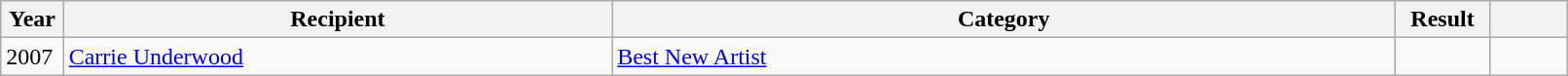<table class="wikitable plainrowheaders" style="width:85%;">
<tr>
<th scope="col" style="width:4%;">Year</th>
<th scope="col" style="width:35%;">Recipient</th>
<th scope="col" style="width:50%;">Category</th>
<th scope="col" style="width:6%;">Result</th>
<th scope="col" style="width:6%;"></th>
</tr>
<tr>
<td>2007</td>
<td><a href='#'>Carrie Underwood</a></td>
<td><a href='#'>Best New Artist</a></td>
<td></td>
<td></td>
</tr>
</table>
